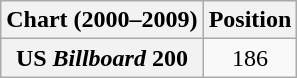<table class="wikitable plainrowheaders">
<tr>
<th>Chart (2000–2009)</th>
<th>Position</th>
</tr>
<tr>
<th scope="row">US <em>Billboard</em> 200</th>
<td style="text-align:center;">186</td>
</tr>
</table>
